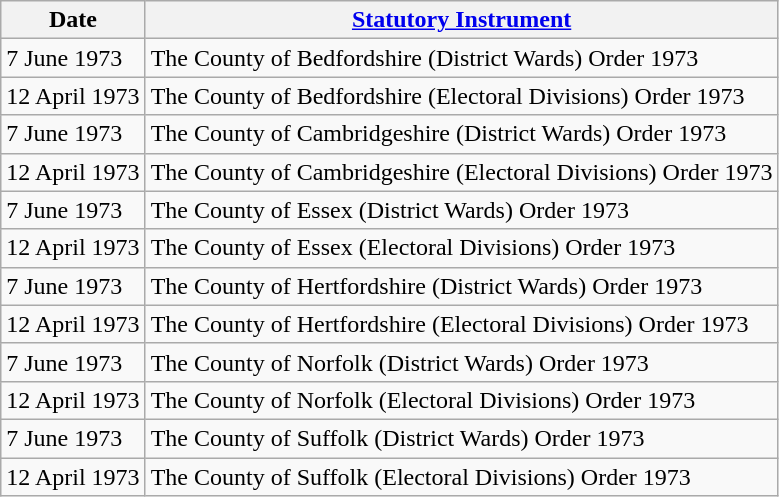<table class="wikitable sortable">
<tr>
<th>Date</th>
<th><a href='#'>Statutory Instrument</a></th>
</tr>
<tr>
<td>7 June 1973</td>
<td>The County of Bedfordshire (District Wards) Order 1973</td>
</tr>
<tr>
<td>12 April 1973</td>
<td>The County of Bedfordshire (Electoral Divisions) Order 1973</td>
</tr>
<tr>
<td>7 June 1973</td>
<td>The County of Cambridgeshire (District Wards) Order 1973</td>
</tr>
<tr>
<td>12 April 1973</td>
<td>The County of Cambridgeshire (Electoral Divisions) Order 1973</td>
</tr>
<tr>
<td>7 June 1973</td>
<td>The County of Essex (District Wards) Order 1973</td>
</tr>
<tr>
<td>12 April 1973</td>
<td>The County of Essex (Electoral Divisions) Order 1973</td>
</tr>
<tr>
<td>7 June 1973</td>
<td>The County of Hertfordshire (District Wards) Order 1973</td>
</tr>
<tr>
<td>12 April 1973</td>
<td>The County of Hertfordshire (Electoral Divisions) Order 1973</td>
</tr>
<tr>
<td>7 June 1973</td>
<td>The County of Norfolk (District Wards) Order 1973</td>
</tr>
<tr>
<td>12 April 1973</td>
<td>The County of Norfolk (Electoral Divisions) Order 1973</td>
</tr>
<tr>
<td>7 June 1973</td>
<td>The County of Suffolk (District Wards) Order 1973</td>
</tr>
<tr>
<td>12 April 1973</td>
<td>The County of Suffolk (Electoral Divisions) Order 1973</td>
</tr>
</table>
